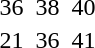<table>
<tr>
<td><br></td>
<td></td>
<td>36</td>
<td></td>
<td>38</td>
<td></td>
<td>40</td>
</tr>
<tr>
<td><br></td>
<td></td>
<td>21</td>
<td></td>
<td>36</td>
<td></td>
<td>41</td>
</tr>
</table>
